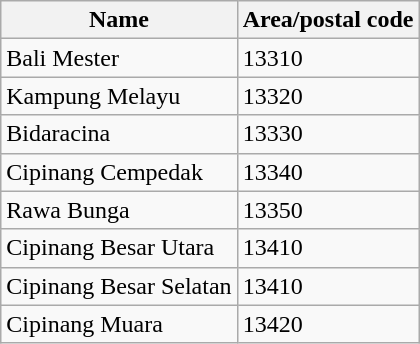<table class=wikitable>
<tr>
<th>Name</th>
<th>Area/postal code</th>
</tr>
<tr>
<td>Bali Mester</td>
<td>13310</td>
</tr>
<tr>
<td>Kampung Melayu</td>
<td>13320</td>
</tr>
<tr>
<td>Bidaracina</td>
<td>13330</td>
</tr>
<tr>
<td>Cipinang Cempedak</td>
<td>13340</td>
</tr>
<tr>
<td>Rawa Bunga</td>
<td>13350</td>
</tr>
<tr>
<td>Cipinang Besar Utara</td>
<td>13410</td>
</tr>
<tr>
<td>Cipinang Besar Selatan</td>
<td>13410</td>
</tr>
<tr>
<td>Cipinang Muara</td>
<td>13420</td>
</tr>
</table>
